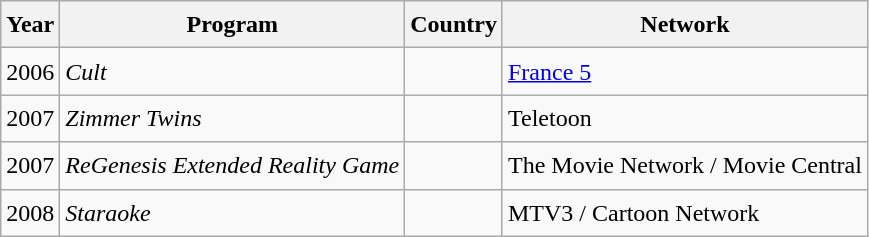<table class="wikitable" style="font-size:1.00em; line-height:1.5em;">
<tr>
<th>Year</th>
<th>Program</th>
<th>Country</th>
<th>Network</th>
</tr>
<tr>
<td>2006</td>
<td><em>Cult</em></td>
<td></td>
<td><a href='#'>France 5</a></td>
</tr>
<tr>
<td>2007</td>
<td><em>Zimmer Twins</em></td>
<td></td>
<td>Teletoon</td>
</tr>
<tr>
<td>2007</td>
<td><em>ReGenesis Extended Reality Game</em></td>
<td></td>
<td>The Movie Network / Movie Central</td>
</tr>
<tr>
<td>2008</td>
<td><em>Staraoke</em></td>
<td></td>
<td>MTV3 / Cartoon Network</td>
</tr>
</table>
